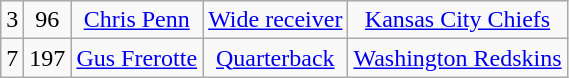<table class="wikitable" style="text-align:center">
<tr>
<td>3</td>
<td>96</td>
<td><a href='#'>Chris Penn</a></td>
<td><a href='#'>Wide receiver</a></td>
<td><a href='#'>Kansas City Chiefs</a></td>
</tr>
<tr>
<td>7</td>
<td>197</td>
<td><a href='#'>Gus Frerotte</a></td>
<td><a href='#'>Quarterback</a></td>
<td><a href='#'>Washington Redskins</a></td>
</tr>
</table>
